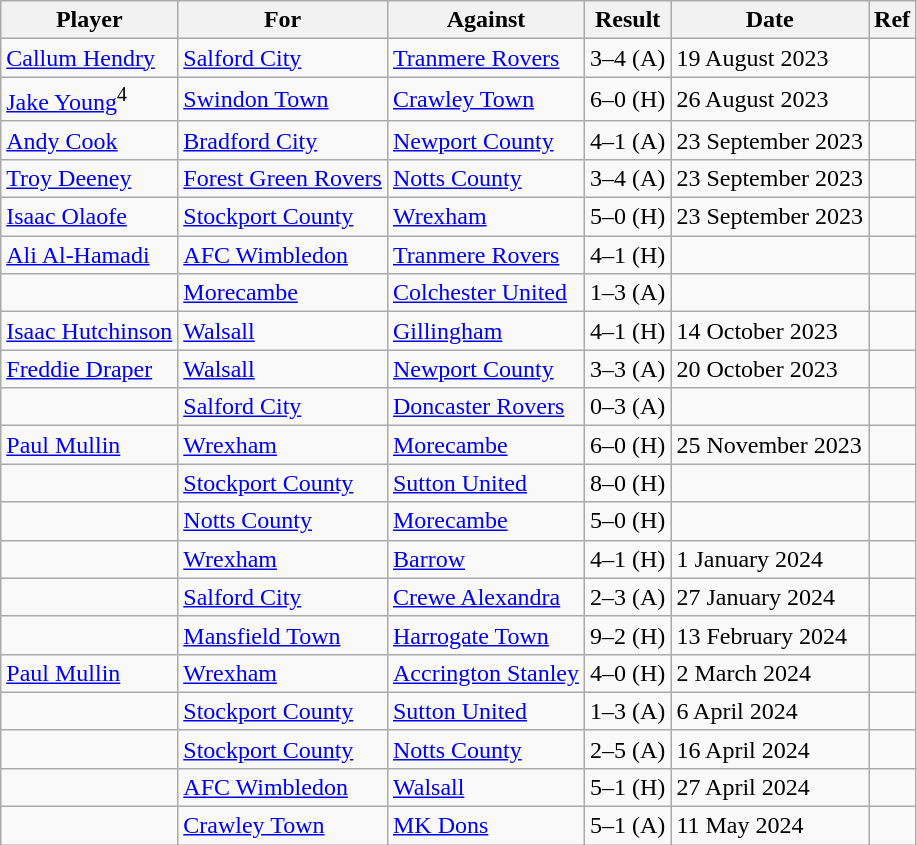<table class="wikitable">
<tr>
<th>Player</th>
<th>For</th>
<th>Against</th>
<th>Result</th>
<th>Date</th>
<th>Ref</th>
</tr>
<tr>
<td> <a href='#'>Callum Hendry</a></td>
<td><a href='#'>Salford City</a></td>
<td><a href='#'>Tranmere Rovers</a></td>
<td>3–4 (A)</td>
<td>19 August 2023</td>
<td></td>
</tr>
<tr>
<td> <a href='#'>Jake Young</a><sup>4</sup></td>
<td><a href='#'>Swindon Town</a></td>
<td><a href='#'>Crawley Town</a></td>
<td>6–0 (H)</td>
<td>26 August 2023</td>
<td></td>
</tr>
<tr>
<td> <a href='#'>Andy Cook</a></td>
<td><a href='#'>Bradford City</a></td>
<td><a href='#'>Newport County</a></td>
<td>4–1 (A)</td>
<td>23 September 2023</td>
<td></td>
</tr>
<tr>
<td> <a href='#'>Troy Deeney</a></td>
<td><a href='#'>Forest Green Rovers</a></td>
<td><a href='#'>Notts County</a></td>
<td>3–4 (A)</td>
<td>23 September 2023</td>
<td></td>
</tr>
<tr>
<td> <a href='#'>Isaac Olaofe</a></td>
<td><a href='#'>Stockport County</a></td>
<td><a href='#'>Wrexham</a></td>
<td>5–0 (H)</td>
<td>23 September 2023</td>
<td></td>
</tr>
<tr>
<td> <a href='#'>Ali Al-Hamadi</a></td>
<td><a href='#'>AFC Wimbledon</a></td>
<td><a href='#'>Tranmere Rovers</a></td>
<td>4–1 (H)</td>
<td></td>
<td></td>
</tr>
<tr>
<td> </td>
<td><a href='#'>Morecambe</a></td>
<td><a href='#'>Colchester United</a></td>
<td>1–3 (A)</td>
<td></td>
<td></td>
</tr>
<tr>
<td> <a href='#'>Isaac Hutchinson</a></td>
<td><a href='#'>Walsall</a></td>
<td><a href='#'>Gillingham</a></td>
<td>4–1 (H)</td>
<td>14 October 2023</td>
<td></td>
</tr>
<tr>
<td> <a href='#'>Freddie Draper</a></td>
<td><a href='#'>Walsall</a></td>
<td><a href='#'>Newport County</a></td>
<td>3–3 (A)</td>
<td>20 October 2023</td>
<td></td>
</tr>
<tr>
<td> </td>
<td><a href='#'>Salford City</a></td>
<td><a href='#'>Doncaster Rovers</a></td>
<td>0–3 (A)</td>
<td></td>
<td></td>
</tr>
<tr>
<td> <a href='#'>Paul Mullin</a></td>
<td><a href='#'>Wrexham</a></td>
<td><a href='#'>Morecambe</a></td>
<td>6–0 (H)</td>
<td>25 November 2023</td>
<td></td>
</tr>
<tr>
<td> </td>
<td><a href='#'>Stockport County</a></td>
<td><a href='#'>Sutton United</a></td>
<td>8–0 (H)</td>
<td></td>
<td></td>
</tr>
<tr>
<td> </td>
<td><a href='#'>Notts County</a></td>
<td><a href='#'>Morecambe</a></td>
<td>5–0 (H)</td>
<td></td>
<td></td>
</tr>
<tr>
<td> </td>
<td><a href='#'>Wrexham</a></td>
<td><a href='#'>Barrow</a></td>
<td>4–1 (H)</td>
<td>1 January 2024</td>
<td></td>
</tr>
<tr>
<td> </td>
<td><a href='#'>Salford City</a></td>
<td><a href='#'>Crewe Alexandra</a></td>
<td>2–3 (A)</td>
<td>27 January 2024</td>
<td></td>
</tr>
<tr>
<td> </td>
<td><a href='#'>Mansfield Town</a></td>
<td><a href='#'>Harrogate Town</a></td>
<td>9–2 (H)</td>
<td>13 February 2024</td>
<td></td>
</tr>
<tr>
<td> <a href='#'>Paul Mullin</a></td>
<td><a href='#'>Wrexham</a></td>
<td><a href='#'>Accrington Stanley</a></td>
<td>4–0 (H)</td>
<td>2 March 2024</td>
<td></td>
</tr>
<tr>
<td> </td>
<td><a href='#'>Stockport County</a></td>
<td><a href='#'>Sutton United</a></td>
<td>1–3 (A)</td>
<td>6 April 2024</td>
<td></td>
</tr>
<tr>
<td> </td>
<td><a href='#'>Stockport County</a></td>
<td><a href='#'>Notts County</a></td>
<td>2–5 (A)</td>
<td>16 April 2024</td>
<td></td>
</tr>
<tr>
<td> </td>
<td><a href='#'>AFC Wimbledon</a></td>
<td><a href='#'>Walsall</a></td>
<td>5–1 (H)</td>
<td>27 April 2024</td>
<td></td>
</tr>
<tr>
<td> </td>
<td><a href='#'>Crawley Town</a></td>
<td><a href='#'>MK Dons</a></td>
<td>5–1 (A)</td>
<td>11 May 2024</td>
<td></td>
</tr>
</table>
